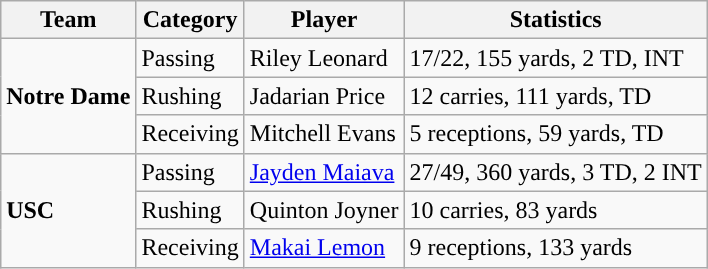<table class="wikitable" style="float: right;">
<tr>
<th>Team</th>
<th>Category</th>
<th>Player</th>
<th>Statistics</th>
</tr>
<tr>
<td rowspan=3><strong>Notre Dame</strong></td>
<td>Passing</td>
<td>Riley Leonard</td>
<td>17/22, 155 yards, 2 TD, INT</td>
</tr>
<tr>
<td>Rushing</td>
<td>Jadarian Price</td>
<td>12 carries, 111 yards, TD</td>
</tr>
<tr>
<td>Receiving</td>
<td>Mitchell Evans</td>
<td>5 receptions, 59 yards, TD</td>
</tr>
<tr>
<td rowspan=3><strong>USC</strong></td>
<td>Passing</td>
<td><a href='#'>Jayden Maiava</a></td>
<td>27/49, 360 yards, 3 TD, 2 INT</td>
</tr>
<tr>
<td>Rushing</td>
<td>Quinton Joyner</td>
<td>10 carries, 83 yards</td>
</tr>
<tr>
<td>Receiving</td>
<td><a href='#'>Makai Lemon</a></td>
<td>9 receptions, 133 yards</td>
</tr>
</table>
